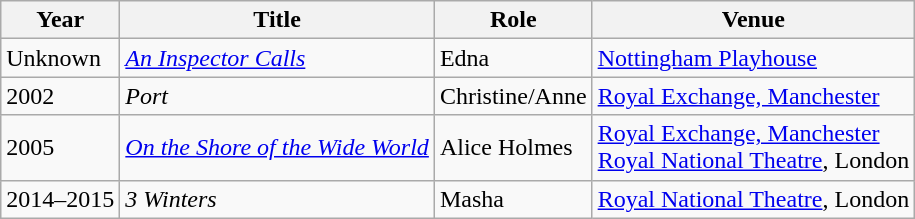<table class="wikitable sortable">
<tr>
<th>Year</th>
<th>Title</th>
<th>Role</th>
<th>Venue</th>
</tr>
<tr>
<td>Unknown</td>
<td><em><a href='#'>An Inspector Calls</a></em></td>
<td>Edna</td>
<td><a href='#'>Nottingham Playhouse</a></td>
</tr>
<tr>
<td>2002</td>
<td><em>Port</em></td>
<td>Christine/Anne</td>
<td><a href='#'>Royal Exchange, Manchester</a></td>
</tr>
<tr>
<td>2005</td>
<td><em><a href='#'>On the Shore of the Wide World</a></em></td>
<td>Alice Holmes</td>
<td><a href='#'>Royal Exchange, Manchester</a><br><a href='#'>Royal National Theatre</a>, London</td>
</tr>
<tr>
<td>2014–2015</td>
<td><em>3 Winters</em></td>
<td>Masha</td>
<td><a href='#'>Royal National Theatre</a>, London</td>
</tr>
</table>
